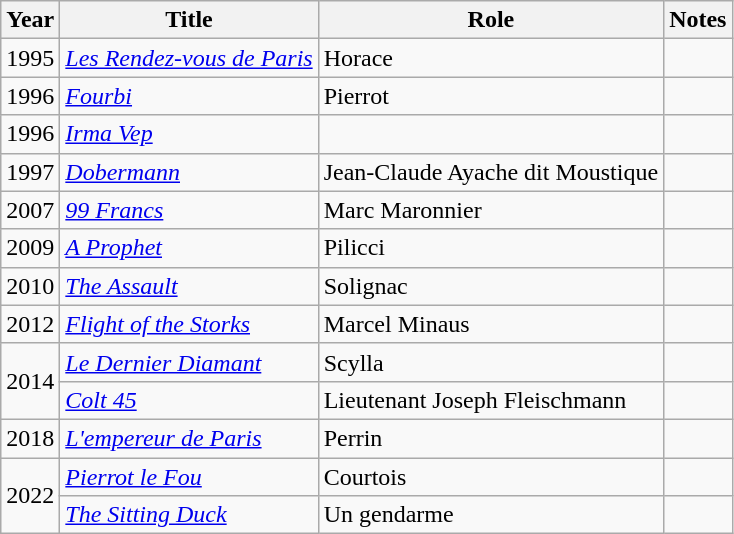<table class="wikitable sortable">
<tr>
<th>Year</th>
<th>Title</th>
<th>Role</th>
<th class="unsortable">Notes</th>
</tr>
<tr>
<td>1995</td>
<td><em><a href='#'>Les Rendez-vous de Paris</a></em></td>
<td>Horace</td>
<td></td>
</tr>
<tr>
<td>1996</td>
<td><em><a href='#'>Fourbi</a></em></td>
<td>Pierrot</td>
<td></td>
</tr>
<tr>
<td>1996</td>
<td><em><a href='#'>Irma Vep</a></em></td>
<td></td>
<td></td>
</tr>
<tr>
<td>1997</td>
<td><em><a href='#'>Dobermann</a></em></td>
<td>Jean-Claude Ayache dit Moustique</td>
<td></td>
</tr>
<tr>
<td>2007</td>
<td><em><a href='#'>99 Francs</a></em></td>
<td>Marc Maronnier</td>
<td></td>
</tr>
<tr>
<td>2009</td>
<td><em><a href='#'>A Prophet</a></em></td>
<td>Pilicci</td>
<td></td>
</tr>
<tr>
<td>2010</td>
<td><em><a href='#'>The Assault</a></em></td>
<td>Solignac</td>
<td></td>
</tr>
<tr>
<td>2012</td>
<td><em><a href='#'>Flight of the Storks</a></em></td>
<td>Marcel Minaus</td>
<td></td>
</tr>
<tr>
<td rowspan="2">2014</td>
<td><em><a href='#'>Le Dernier Diamant</a></em></td>
<td>Scylla</td>
<td></td>
</tr>
<tr>
<td><em><a href='#'>Colt 45</a></em></td>
<td>Lieutenant Joseph Fleischmann</td>
<td></td>
</tr>
<tr>
<td>2018</td>
<td><a href='#'><em>L'empereur de Paris</em></a></td>
<td>Perrin</td>
<td></td>
</tr>
<tr>
<td rowspan="2">2022</td>
<td><em><a href='#'>Pierrot le Fou</a></em></td>
<td>Courtois</td>
<td></td>
</tr>
<tr>
<td><em><a href='#'>The Sitting Duck</a></em></td>
<td>Un gendarme</td>
<td></td>
</tr>
</table>
